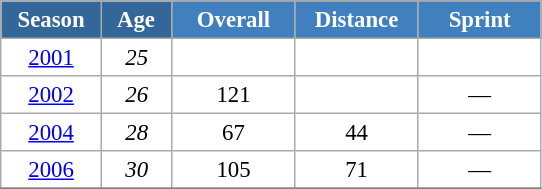<table class="wikitable" style="font-size:95%; text-align:center; border:grey solid 1px; border-collapse:collapse; background:#ffffff;">
<tr>
<th style="background-color:#369; color:white; width:60px;" rowspan="2"> Season </th>
<th style="background-color:#369; color:white; width:40px;" rowspan="2"> Age </th>
</tr>
<tr>
<th style="background-color:#4180be; color:white; width:75px;">Overall</th>
<th style="background-color:#4180be; color:white; width:75px;">Distance</th>
<th style="background-color:#4180be; color:white; width:75px;">Sprint</th>
</tr>
<tr>
<td><a href='#'>2001</a></td>
<td><em>25</em></td>
<td></td>
<td></td>
<td></td>
</tr>
<tr>
<td><a href='#'>2002</a></td>
<td><em>26</em></td>
<td>121</td>
<td></td>
<td>—</td>
</tr>
<tr>
<td><a href='#'>2004</a></td>
<td><em>28</em></td>
<td>67</td>
<td>44</td>
<td>—</td>
</tr>
<tr>
<td><a href='#'>2006</a></td>
<td><em>30</em></td>
<td>105</td>
<td>71</td>
<td>—</td>
</tr>
<tr>
</tr>
</table>
